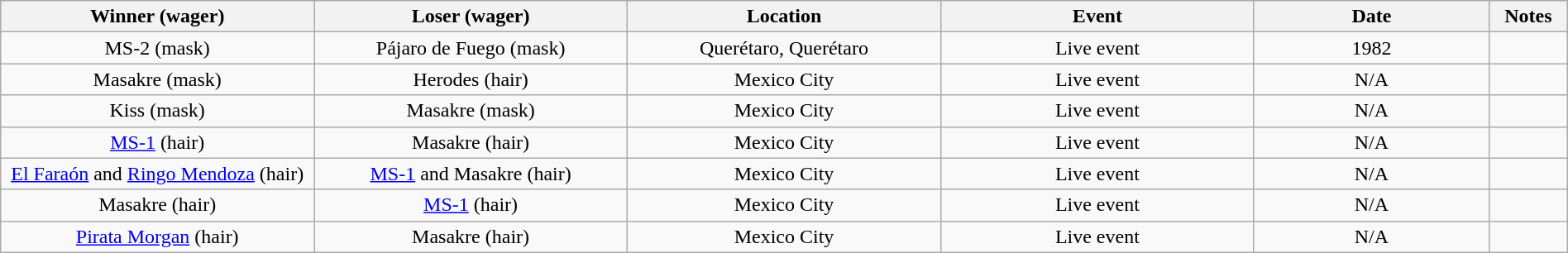<table class="wikitable sortable" width=100%  style="text-align: center">
<tr>
<th width=20% scope="col">Winner (wager)</th>
<th width=20% scope="col">Loser (wager)</th>
<th width=20% scope="col">Location</th>
<th width=20% scope="col">Event</th>
<th width=15% scope="col">Date</th>
<th class="unsortable" width=5% scope="col">Notes</th>
</tr>
<tr>
<td>MS-2 (mask)</td>
<td>Pájaro de Fuego (mask)</td>
<td>Querétaro, Querétaro</td>
<td>Live event</td>
<td>1982</td>
<td> </td>
</tr>
<tr>
<td>Masakre (mask)</td>
<td>Herodes (hair)</td>
<td>Mexico City</td>
<td>Live event</td>
<td>N/A</td>
<td> </td>
</tr>
<tr>
<td>Kiss (mask)</td>
<td>Masakre (mask)</td>
<td>Mexico City</td>
<td>Live event</td>
<td>N/A</td>
<td> </td>
</tr>
<tr>
<td><a href='#'>MS-1</a> (hair)</td>
<td>Masakre (hair)</td>
<td>Mexico City</td>
<td>Live event</td>
<td>N/A</td>
<td> </td>
</tr>
<tr>
<td><a href='#'>El Faraón</a> and <a href='#'>Ringo Mendoza</a> (hair)</td>
<td><a href='#'>MS-1</a> and Masakre (hair)</td>
<td>Mexico City</td>
<td>Live event</td>
<td>N/A</td>
<td> </td>
</tr>
<tr>
<td>Masakre (hair)</td>
<td><a href='#'>MS-1</a> (hair)</td>
<td>Mexico City</td>
<td>Live event</td>
<td>N/A</td>
<td> </td>
</tr>
<tr>
<td><a href='#'>Pirata Morgan</a> (hair)</td>
<td>Masakre (hair)</td>
<td>Mexico City</td>
<td>Live event</td>
<td>N/A</td>
<td> </td>
</tr>
</table>
